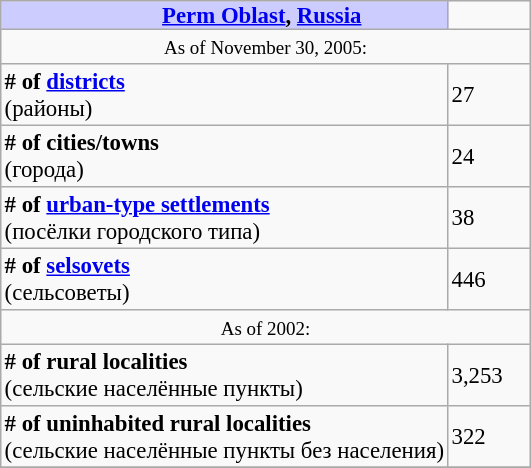<table border=1 align="right" cellpadding=2 cellspacing=0 style="margin: 0 0 1em 1em; background: #f9f9f9; border: 1px #aaa solid; border-collapse: collapse; font-size: 95%;">
<tr>
<th bgcolor="#ccccff" style="padding:0 0 0 50px;"><a href='#'>Perm Oblast</a>, <a href='#'>Russia</a></th>
<td width="50px"></td>
</tr>
<tr>
<td colspan=2 align="center"><small>As of November 30, 2005:</small></td>
</tr>
<tr>
<td><strong># of <a href='#'>districts</a></strong><br>(районы)</td>
<td>27</td>
</tr>
<tr>
<td><strong># of cities/towns</strong><br>(города)</td>
<td>24</td>
</tr>
<tr>
<td><strong># of <a href='#'>urban-type settlements</a></strong><br>(посёлки городского типа)</td>
<td>38</td>
</tr>
<tr>
<td><strong># of <a href='#'>selsovets</a></strong><br>(сельсоветы)</td>
<td>446</td>
</tr>
<tr>
<td colspan=2 align="center"><small>As of 2002:</small></td>
</tr>
<tr>
<td><strong># of rural localities</strong><br>(сельские населённые пункты)</td>
<td>3,253</td>
</tr>
<tr>
<td><strong># of uninhabited rural localities</strong><br>(сельские населённые пункты без населения)</td>
<td>322</td>
</tr>
<tr>
</tr>
</table>
